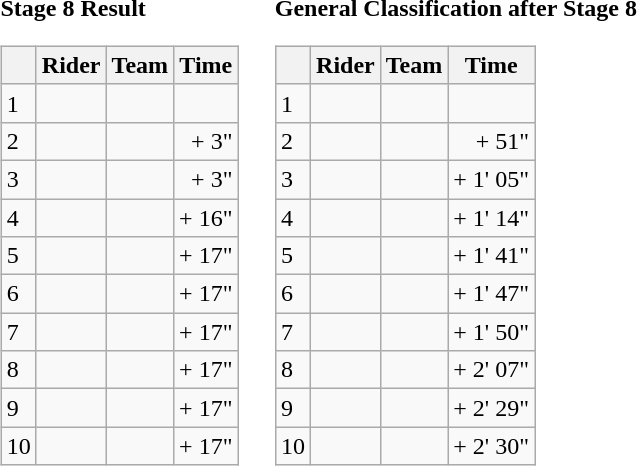<table>
<tr>
<td><strong>Stage 8 Result</strong><br><table class="wikitable">
<tr>
<th></th>
<th>Rider</th>
<th>Team</th>
<th>Time</th>
</tr>
<tr>
<td>1</td>
<td></td>
<td></td>
<td style="text-align:right;"></td>
</tr>
<tr>
<td>2</td>
<td></td>
<td></td>
<td style="text-align:right;">+ 3"</td>
</tr>
<tr>
<td>3</td>
<td></td>
<td></td>
<td style="text-align:right;">+ 3"</td>
</tr>
<tr>
<td>4</td>
<td></td>
<td></td>
<td style="text-align:right;">+ 16"</td>
</tr>
<tr>
<td>5</td>
<td></td>
<td></td>
<td style="text-align:right;">+ 17"</td>
</tr>
<tr>
<td>6</td>
<td></td>
<td></td>
<td style="text-align:right;">+ 17"</td>
</tr>
<tr>
<td>7</td>
<td> </td>
<td></td>
<td style="text-align:right;">+ 17"</td>
</tr>
<tr>
<td>8</td>
<td></td>
<td></td>
<td style="text-align:right;">+ 17"</td>
</tr>
<tr>
<td>9</td>
<td></td>
<td></td>
<td style="text-align:right;">+ 17"</td>
</tr>
<tr>
<td>10</td>
<td> </td>
<td></td>
<td style="text-align:right;">+ 17"</td>
</tr>
</table>
</td>
<td></td>
<td><strong>General Classification after Stage 8</strong><br><table class="wikitable">
<tr>
<th></th>
<th>Rider</th>
<th>Team</th>
<th>Time</th>
</tr>
<tr>
<td>1</td>
<td> </td>
<td></td>
<td style="text-align:right;"></td>
</tr>
<tr>
<td>2</td>
<td></td>
<td></td>
<td style="text-align:right;">+ 51"</td>
</tr>
<tr>
<td>3</td>
<td></td>
<td></td>
<td style="text-align:right;">+ 1' 05"</td>
</tr>
<tr>
<td>4</td>
<td> </td>
<td></td>
<td style="text-align:right;">+ 1' 14"</td>
</tr>
<tr>
<td>5</td>
<td></td>
<td></td>
<td style="text-align:right;">+ 1' 41"</td>
</tr>
<tr>
<td>6</td>
<td></td>
<td></td>
<td style="text-align:right;">+ 1' 47"</td>
</tr>
<tr>
<td>7</td>
<td></td>
<td></td>
<td style="text-align:right;">+ 1' 50"</td>
</tr>
<tr>
<td>8</td>
<td></td>
<td></td>
<td style="text-align:right;">+ 2' 07"</td>
</tr>
<tr>
<td>9</td>
<td></td>
<td></td>
<td style="text-align:right;">+ 2' 29"</td>
</tr>
<tr>
<td>10</td>
<td></td>
<td></td>
<td style="text-align:right;">+ 2' 30"</td>
</tr>
</table>
</td>
</tr>
</table>
